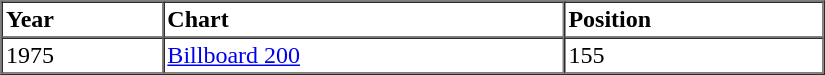<table border=1 cellspacing=0 cellpadding=2 width="550px">
<tr>
<th align="left">Year</th>
<th align="left">Chart</th>
<th align="left">Position</th>
</tr>
<tr>
<td align="left">1975</td>
<td align="left"><a href='#'>Billboard 200</a></td>
<td align="left">155</td>
</tr>
<tr>
</tr>
</table>
